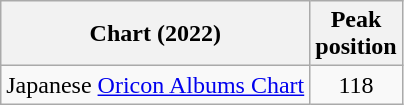<table class="wikitable">
<tr>
<th>Chart (2022)</th>
<th>Peak<br>position</th>
</tr>
<tr>
<td>Japanese <a href='#'>Oricon Albums Chart</a></td>
<td align="center">118</td>
</tr>
</table>
